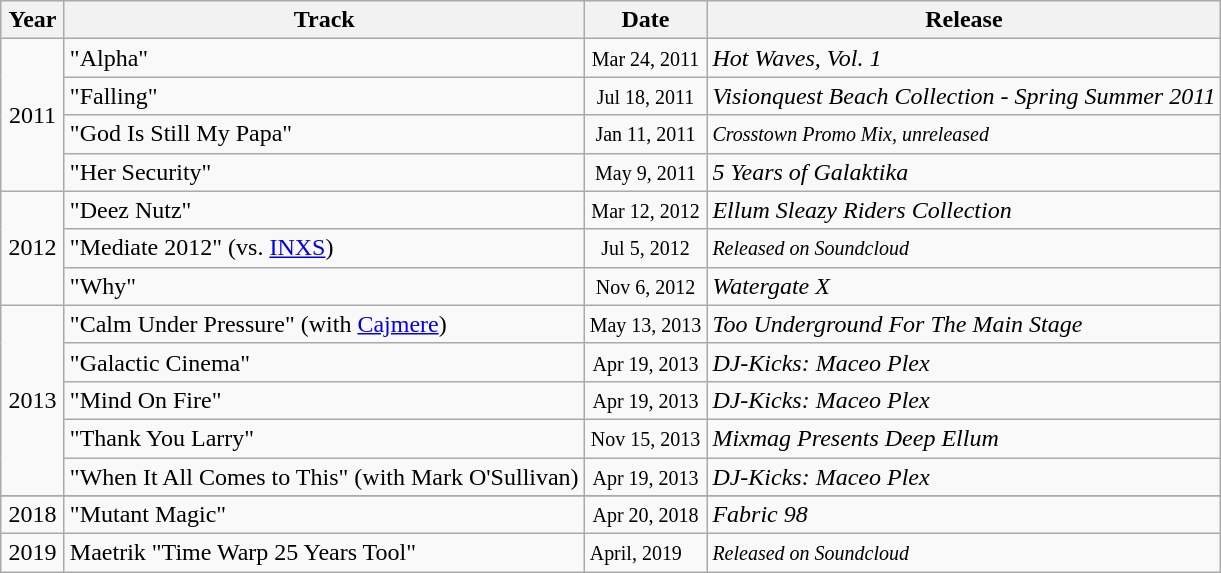<table class="wikitable">
<tr>
<th style="text-align:center; width:35px;">Year</th>
<th>Track</th>
<th>Date</th>
<th>Release</th>
</tr>
<tr>
<td style="text-align:center;" rowspan="4">2011</td>
<td>"Alpha"</td>
<td style="text-align:center;"><small>Mar 24, 2011</small></td>
<td><em>Hot Waves, Vol. 1</em></td>
</tr>
<tr>
<td>"Falling"</td>
<td style="text-align:center;"><small>Jul 18, 2011</small></td>
<td><em>Visionquest Beach Collection - Spring Summer 2011</em></td>
</tr>
<tr>
<td>"God Is Still My Papa"</td>
<td style="text-align:center;"><small>Jan 11, 2011</small></td>
<td><small><em>Crosstown Promo Mix, unreleased</em></small></td>
</tr>
<tr>
<td>"Her Security"</td>
<td style="text-align:center;"><small>May 9, 2011</small></td>
<td><em>5 Years of Galaktika</em></td>
</tr>
<tr>
<td style="text-align:center;" rowspan="3">2012</td>
<td>"Deez Nutz"</td>
<td style="text-align:center;"><small>Mar 12, 2012</small></td>
<td><em>Ellum Sleazy Riders Collection</em></td>
</tr>
<tr>
<td>"Mediate 2012" (vs. <a href='#'>INXS</a>)</td>
<td style="text-align:center;"><small>Jul 5, 2012</small></td>
<td><small><em>Released on Soundcloud</em></small></td>
</tr>
<tr>
<td>"Why"</td>
<td style="text-align:center;"><small>Nov 6, 2012</small></td>
<td><em> Watergate X</em></td>
</tr>
<tr>
<td style="text-align:center;" rowspan="5">2013</td>
<td>"Calm Under Pressure" (with <a href='#'>Cajmere</a>)</td>
<td style="text-align:center;"><small>May 13, 2013</small></td>
<td><em>Too Underground For The Main Stage</em></td>
</tr>
<tr>
<td>"Galactic Cinema"</td>
<td style="text-align:center;"><small>Apr 19, 2013</small></td>
<td><em>DJ-Kicks: Maceo Plex</em></td>
</tr>
<tr>
<td>"Mind On Fire"</td>
<td style="text-align:center;"><small>Apr 19, 2013</small></td>
<td><em>DJ-Kicks: Maceo Plex</em></td>
</tr>
<tr>
<td>"Thank You Larry"</td>
<td style="text-align:center;"><small>Nov 15, 2013</small></td>
<td><em>Mixmag Presents Deep Ellum</em></td>
</tr>
<tr>
<td>"When It All Comes to This" (with Mark O'Sullivan)</td>
<td style="text-align:center;"><small>Apr 19, 2013</small></td>
<td><em>DJ-Kicks: Maceo Plex</em></td>
</tr>
<tr>
</tr>
<tr>
<td style="text-align:center;" rowspan="1">2018</td>
<td>"Mutant Magic"</td>
<td style="text-align:center;"><small>Apr 20, 2018</small></td>
<td><em>Fabric 98</em></td>
</tr>
<tr>
<td style="text-align:center;" rowspan="1">2019</td>
<td>Maetrik "Time Warp 25 Years Tool"</td>
<td><small>April, 2019</small></td>
<td><small><em>Released on Soundcloud</em></small></td>
</tr>
</table>
